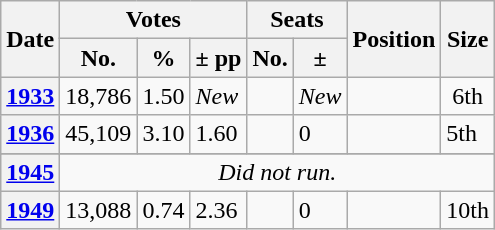<table class=wikitable>
<tr>
<th rowspan="2">Date</th>
<th colspan="3">Votes</th>
<th colspan="2">Seats</th>
<th rowspan="2">Position</th>
<th rowspan="2">Size</th>
</tr>
<tr>
<th>No.</th>
<th>%</th>
<th>± pp</th>
<th>No.</th>
<th>±</th>
</tr>
<tr>
<th><a href='#'>1933</a></th>
<td>18,786</td>
<td>1.50</td>
<td><em>New</em></td>
<td></td>
<td><em>New</em></td>
<td></td>
<td align="center">6th</td>
</tr>
<tr>
<th><a href='#'>1936</a></th>
<td>45,109</td>
<td>3.10</td>
<td> 1.60</td>
<td></td>
<td> 0</td>
<td></td>
<td> 5th</td>
</tr>
<tr>
</tr>
<tr>
<th><a href='#'>1945</a></th>
<td colspan="7" style="text-align:center;"><em>Did not run.</em></td>
</tr>
<tr>
<th><a href='#'>1949</a></th>
<td>13,088</td>
<td>0.74</td>
<td> 2.36</td>
<td></td>
<td> 0</td>
<td></td>
<td> 10th</td>
</tr>
</table>
